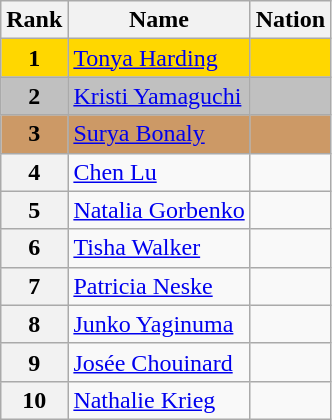<table class="wikitable">
<tr>
<th>Rank</th>
<th>Name</th>
<th>Nation</th>
</tr>
<tr bgcolor="gold">
<td align="center"><strong>1</strong></td>
<td><a href='#'>Tonya Harding</a></td>
<td></td>
</tr>
<tr bgcolor="silver">
<td align="center"><strong>2</strong></td>
<td><a href='#'>Kristi Yamaguchi</a></td>
<td></td>
</tr>
<tr bgcolor="cc9966">
<td align="center"><strong>3</strong></td>
<td><a href='#'>Surya Bonaly</a></td>
<td></td>
</tr>
<tr>
<th>4</th>
<td><a href='#'>Chen Lu</a></td>
<td></td>
</tr>
<tr>
<th>5</th>
<td><a href='#'>Natalia Gorbenko</a></td>
<td></td>
</tr>
<tr>
<th>6</th>
<td><a href='#'>Tisha Walker</a></td>
<td></td>
</tr>
<tr>
<th>7</th>
<td><a href='#'>Patricia Neske</a></td>
<td></td>
</tr>
<tr>
<th>8</th>
<td><a href='#'>Junko Yaginuma</a></td>
<td></td>
</tr>
<tr>
<th>9</th>
<td><a href='#'>Josée Chouinard</a></td>
<td></td>
</tr>
<tr>
<th>10</th>
<td><a href='#'>Nathalie Krieg</a></td>
<td></td>
</tr>
</table>
